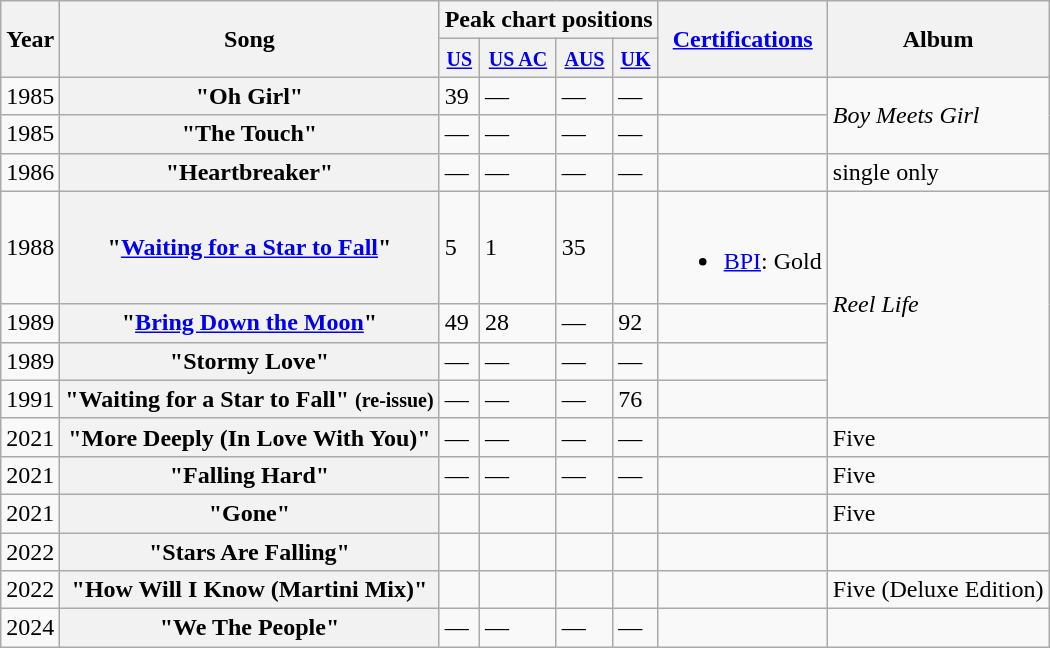<table class="wikitable">
<tr>
<th rowspan="2">Year</th>
<th rowspan="2">Song</th>
<th colspan="4">Peak chart positions</th>
<th rowspan="2"><a href='#'>Certifications</a></th>
<th rowspan="2">Album</th>
</tr>
<tr>
<th><small><a href='#'>US</a></small></th>
<th><small><a href='#'>US AC</a></small></th>
<th><small><a href='#'>AUS</a></small></th>
<th><small><a href='#'>UK</a></small></th>
</tr>
<tr>
<td>1985</td>
<th>"Oh Girl"</th>
<td>39</td>
<td>—</td>
<td>—</td>
<td>—</td>
<td></td>
<td rowspan="2"><em>Boy Meets Girl</em></td>
</tr>
<tr>
<td>1985</td>
<th>"The Touch"</th>
<td>—</td>
<td>—</td>
<td>—</td>
<td>—</td>
<td></td>
</tr>
<tr>
<td>1986</td>
<th>"Heartbreaker"</th>
<td>—</td>
<td>—</td>
<td>—</td>
<td>—</td>
<td></td>
<td>single only</td>
</tr>
<tr>
<td>1988</td>
<th>"<a href='#'>Waiting for a Star to Fall</a>"</th>
<td>5</td>
<td>1</td>
<td>35</td>
<td></td>
<td><br><ul><li><a href='#'>BPI</a>: Gold</li></ul></td>
<td rowspan="4"><em>Reel Life</em></td>
</tr>
<tr>
<td>1989</td>
<th>"<a href='#'>Bring Down the Moon</a>"</th>
<td>49</td>
<td>28</td>
<td>—</td>
<td>92</td>
<td></td>
</tr>
<tr>
<td>1989</td>
<th>"Stormy Love"</th>
<td>—</td>
<td>—</td>
<td>—</td>
<td>—</td>
<td></td>
</tr>
<tr>
<td>1991</td>
<th>"Waiting for a Star to Fall" <small>(re-issue)</small></th>
<td>—</td>
<td>—</td>
<td>—</td>
<td>76</td>
<td></td>
</tr>
<tr>
<td>2021</td>
<th>"More Deeply (In Love With You)" </th>
<td>—</td>
<td>—</td>
<td>—</td>
<td>—</td>
<td></td>
<td>Five</td>
</tr>
<tr>
<td>2021</td>
<th>"Falling Hard" </th>
<td>—</td>
<td>—</td>
<td>—</td>
<td>—</td>
<td></td>
<td>Five</td>
</tr>
<tr>
<td>2021</td>
<th>"Gone"</th>
<td></td>
<td></td>
<td></td>
<td></td>
<td></td>
<td>Five</td>
</tr>
<tr>
<td>2022</td>
<th>"Stars Are Falling"</th>
<td></td>
<td></td>
<td></td>
<td></td>
<td></td>
<td></td>
</tr>
<tr>
<td>2022</td>
<th>"How Will I Know (Martini Mix)"</th>
<td></td>
<td></td>
<td></td>
<td></td>
<td></td>
<td>Five (Deluxe Edition)</td>
</tr>
<tr>
<td>2024</td>
<th>"We The People" </th>
<td>—</td>
<td>—</td>
<td>—</td>
<td>—</td>
<td></td>
<td></td>
</tr>
</table>
